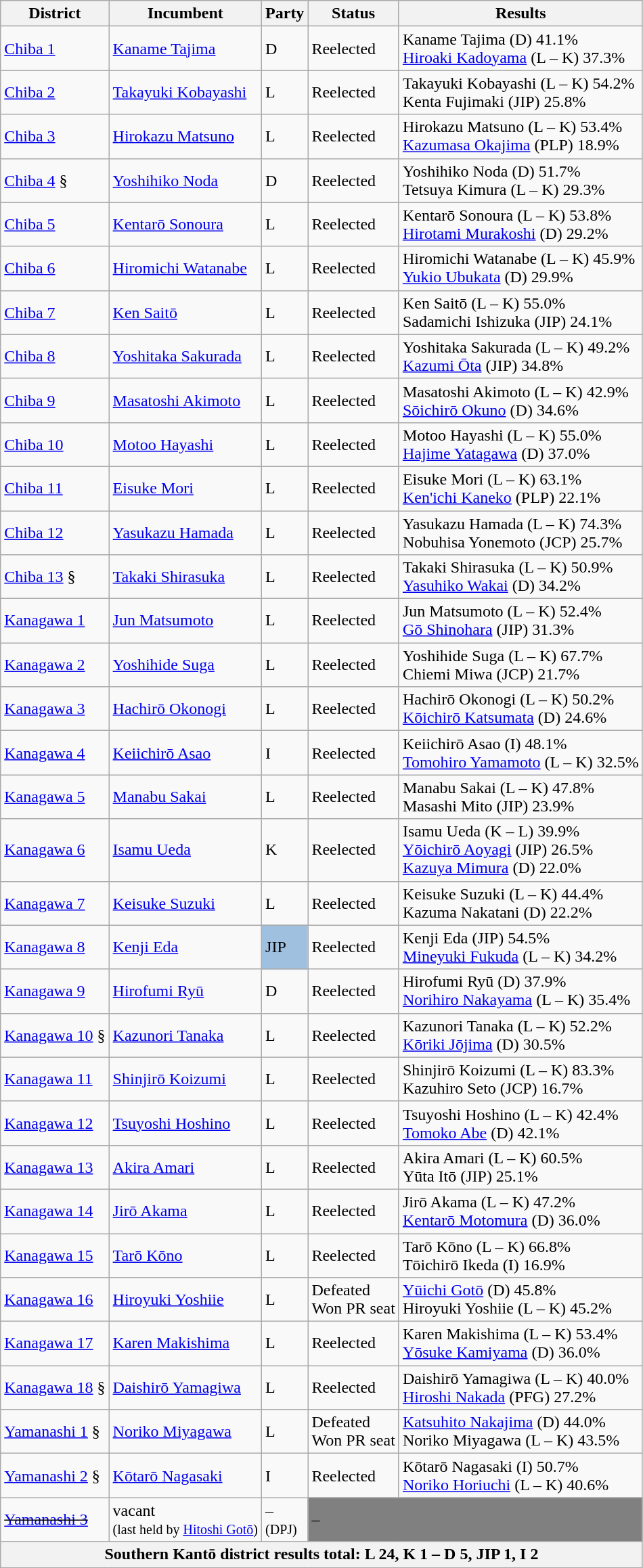<table class="wikitable">
<tr>
<th>District</th>
<th>Incumbent</th>
<th>Party</th>
<th>Status</th>
<th>Results</th>
</tr>
<tr>
<td><a href='#'>Chiba 1</a></td>
<td><a href='#'>Kaname Tajima</a></td>
<td>D</td>
<td>Reelected</td>
<td>Kaname Tajima (D) 41.1%<br><a href='#'>Hiroaki Kadoyama</a> (L – K) 37.3%</td>
</tr>
<tr>
<td><a href='#'>Chiba 2</a></td>
<td><a href='#'>Takayuki Kobayashi</a></td>
<td>L</td>
<td>Reelected</td>
<td>Takayuki Kobayashi (L – K) 54.2%<br>Kenta Fujimaki (JIP) 25.8%</td>
</tr>
<tr>
<td><a href='#'>Chiba 3</a></td>
<td><a href='#'>Hirokazu Matsuno</a></td>
<td>L</td>
<td>Reelected</td>
<td>Hirokazu Matsuno (L – K) 53.4%<br><a href='#'>Kazumasa Okajima</a> (PLP) 18.9%</td>
</tr>
<tr>
<td><a href='#'>Chiba 4</a> §</td>
<td><a href='#'>Yoshihiko Noda</a></td>
<td>D</td>
<td>Reelected</td>
<td>Yoshihiko Noda (D) 51.7%<br>Tetsuya Kimura (L – K) 29.3%</td>
</tr>
<tr>
<td><a href='#'>Chiba 5</a></td>
<td><a href='#'>Kentarō Sonoura</a></td>
<td>L</td>
<td>Reelected</td>
<td>Kentarō Sonoura (L – K) 53.8%<br><a href='#'>Hirotami Murakoshi</a> (D) 29.2%</td>
</tr>
<tr>
<td><a href='#'>Chiba 6</a></td>
<td><a href='#'>Hiromichi Watanabe</a></td>
<td>L</td>
<td>Reelected</td>
<td>Hiromichi Watanabe (L – K) 45.9%<br><a href='#'>Yukio Ubukata</a> (D) 29.9%</td>
</tr>
<tr>
<td><a href='#'>Chiba 7</a></td>
<td><a href='#'>Ken Saitō</a></td>
<td>L</td>
<td>Reelected</td>
<td>Ken Saitō (L – K) 55.0%<br>Sadamichi Ishizuka (JIP) 24.1%</td>
</tr>
<tr>
<td><a href='#'>Chiba 8</a></td>
<td><a href='#'>Yoshitaka Sakurada</a></td>
<td>L</td>
<td>Reelected</td>
<td>Yoshitaka Sakurada (L – K) 49.2%<br><a href='#'>Kazumi Ōta</a> (JIP) 34.8%</td>
</tr>
<tr>
<td><a href='#'>Chiba 9</a></td>
<td><a href='#'>Masatoshi Akimoto</a></td>
<td>L</td>
<td>Reelected</td>
<td>Masatoshi Akimoto (L – K) 42.9%<br><a href='#'>Sōichirō Okuno</a> (D) 34.6%</td>
</tr>
<tr>
<td><a href='#'>Chiba 10</a></td>
<td><a href='#'>Motoo Hayashi</a></td>
<td>L</td>
<td>Reelected</td>
<td>Motoo Hayashi (L – K) 55.0%<br><a href='#'>Hajime Yatagawa</a> (D) 37.0%</td>
</tr>
<tr>
<td><a href='#'>Chiba 11</a></td>
<td><a href='#'>Eisuke Mori</a></td>
<td>L</td>
<td>Reelected</td>
<td>Eisuke Mori (L – K) 63.1%<br><a href='#'>Ken'ichi Kaneko</a> (PLP) 22.1%</td>
</tr>
<tr>
<td><a href='#'>Chiba 12</a></td>
<td><a href='#'>Yasukazu Hamada</a></td>
<td>L</td>
<td>Reelected</td>
<td>Yasukazu Hamada (L – K) 74.3%<br>Nobuhisa Yonemoto (JCP) 25.7%</td>
</tr>
<tr>
<td><a href='#'>Chiba 13</a> §</td>
<td><a href='#'>Takaki Shirasuka</a></td>
<td>L</td>
<td>Reelected</td>
<td>Takaki Shirasuka (L – K) 50.9%<br><a href='#'>Yasuhiko Wakai</a> (D) 34.2%</td>
</tr>
<tr>
<td><a href='#'>Kanagawa 1</a></td>
<td><a href='#'>Jun Matsumoto</a></td>
<td>L</td>
<td>Reelected</td>
<td>Jun Matsumoto (L – K) 52.4%<br><a href='#'>Gō Shinohara</a> (JIP) 31.3%</td>
</tr>
<tr>
<td><a href='#'>Kanagawa 2</a></td>
<td><a href='#'>Yoshihide Suga</a></td>
<td>L</td>
<td>Reelected</td>
<td>Yoshihide Suga (L – K) 67.7%<br>Chiemi Miwa (JCP) 21.7%</td>
</tr>
<tr>
<td><a href='#'>Kanagawa 3</a></td>
<td><a href='#'>Hachirō Okonogi</a></td>
<td>L</td>
<td>Reelected</td>
<td>Hachirō Okonogi (L – K) 50.2%<br><a href='#'>Kōichirō Katsumata</a> (D) 24.6%</td>
</tr>
<tr>
<td><a href='#'>Kanagawa 4</a></td>
<td><a href='#'>Keiichirō Asao</a></td>
<td>I</td>
<td>Reelected</td>
<td>Keiichirō Asao (I) 48.1%<br><a href='#'>Tomohiro Yamamoto</a> (L – K) 32.5%</td>
</tr>
<tr>
<td><a href='#'>Kanagawa 5</a></td>
<td><a href='#'>Manabu Sakai</a></td>
<td>L</td>
<td>Reelected</td>
<td>Manabu Sakai (L – K) 47.8%<br>Masashi Mito (JIP) 23.9%</td>
</tr>
<tr>
<td><a href='#'>Kanagawa 6</a></td>
<td><a href='#'>Isamu Ueda</a></td>
<td>K</td>
<td>Reelected</td>
<td>Isamu Ueda (K – L) 39.9%<br><a href='#'>Yōichirō Aoyagi</a> (JIP) 26.5%<br><a href='#'>Kazuya Mimura</a> (D) 22.0%</td>
</tr>
<tr>
<td><a href='#'>Kanagawa 7</a></td>
<td><a href='#'>Keisuke Suzuki</a></td>
<td>L</td>
<td>Reelected</td>
<td>Keisuke Suzuki (L – K) 44.4%<br>Kazuma Nakatani (D) 22.2%</td>
</tr>
<tr>
<td><a href='#'>Kanagawa 8</a></td>
<td><a href='#'>Kenji Eda</a></td>
<td bgcolor="#A0C0E0">JIP</td>
<td>Reelected</td>
<td>Kenji Eda (JIP) 54.5%<br><a href='#'>Mineyuki Fukuda</a> (L – K) 34.2%</td>
</tr>
<tr>
<td><a href='#'>Kanagawa 9</a></td>
<td><a href='#'>Hirofumi Ryū</a></td>
<td>D</td>
<td>Reelected</td>
<td>Hirofumi Ryū (D) 37.9%<br><a href='#'>Norihiro Nakayama</a> (L – K) 35.4%</td>
</tr>
<tr>
<td><a href='#'>Kanagawa 10</a> §</td>
<td><a href='#'>Kazunori Tanaka</a></td>
<td>L</td>
<td>Reelected</td>
<td>Kazunori Tanaka (L – K) 52.2%<br><a href='#'>Kōriki Jōjima</a> (D) 30.5%</td>
</tr>
<tr>
<td><a href='#'>Kanagawa 11</a></td>
<td><a href='#'>Shinjirō Koizumi</a></td>
<td>L</td>
<td>Reelected</td>
<td>Shinjirō Koizumi (L – K) 83.3%<br>Kazuhiro Seto (JCP) 16.7%</td>
</tr>
<tr>
<td><a href='#'>Kanagawa 12</a></td>
<td><a href='#'>Tsuyoshi Hoshino</a></td>
<td>L</td>
<td>Reelected</td>
<td>Tsuyoshi Hoshino (L – K) 42.4%<br><a href='#'>Tomoko Abe</a> (D) 42.1%</td>
</tr>
<tr>
<td><a href='#'>Kanagawa 13</a></td>
<td><a href='#'>Akira Amari</a></td>
<td>L</td>
<td>Reelected</td>
<td>Akira Amari (L – K) 60.5%<br>Yūta Itō (JIP) 25.1%</td>
</tr>
<tr>
<td><a href='#'>Kanagawa 14</a></td>
<td><a href='#'>Jirō Akama</a></td>
<td>L</td>
<td>Reelected</td>
<td>Jirō Akama (L – K) 47.2%<br><a href='#'>Kentarō Motomura</a> (D) 36.0%</td>
</tr>
<tr>
<td><a href='#'>Kanagawa 15</a></td>
<td><a href='#'>Tarō Kōno</a></td>
<td>L</td>
<td>Reelected</td>
<td>Tarō Kōno (L – K) 66.8%<br>Tōichirō Ikeda (I) 16.9%</td>
</tr>
<tr>
<td><a href='#'>Kanagawa 16</a></td>
<td><a href='#'>Hiroyuki Yoshiie</a></td>
<td>L</td>
<td>Defeated<br>Won PR seat</td>
<td><a href='#'>Yūichi Gotō</a> (D) 45.8%<br>Hiroyuki Yoshiie (L – K) 45.2%</td>
</tr>
<tr>
<td><a href='#'>Kanagawa 17</a></td>
<td><a href='#'>Karen Makishima</a></td>
<td>L</td>
<td>Reelected</td>
<td>Karen Makishima (L – K) 53.4%<br><a href='#'>Yōsuke Kamiyama</a> (D) 36.0%</td>
</tr>
<tr>
<td><a href='#'>Kanagawa 18</a> §</td>
<td><a href='#'>Daishirō Yamagiwa</a></td>
<td>L</td>
<td>Reelected</td>
<td>Daishirō Yamagiwa (L – K) 40.0%<br><a href='#'>Hiroshi Nakada</a> (PFG) 27.2%</td>
</tr>
<tr>
<td><a href='#'>Yamanashi 1</a> §</td>
<td><a href='#'>Noriko Miyagawa</a></td>
<td>L</td>
<td>Defeated<br>Won PR seat</td>
<td><a href='#'>Katsuhito Nakajima</a> (D) 44.0%<br>Noriko Miyagawa (L – K) 43.5%</td>
</tr>
<tr>
<td><a href='#'>Yamanashi 2</a> §</td>
<td><a href='#'>Kōtarō Nagasaki</a></td>
<td>I</td>
<td>Reelected</td>
<td>Kōtarō Nagasaki (I) 50.7%<br><a href='#'>Noriko Horiuchi</a> (L – K) 40.6%</td>
</tr>
<tr>
<td><s><a href='#'>Yamanashi 3</a></s></td>
<td>vacant<br><small>(last held by <a href='#'>Hitoshi Gotō</a>)</small></td>
<td>–<br><small>(DPJ)</small></td>
<td colspan="2" bgcolor="grey">–</td>
</tr>
<tr>
<th colspan="5">Southern Kantō district results total: L 24, K 1 – D 5, JIP 1, I 2</th>
</tr>
</table>
